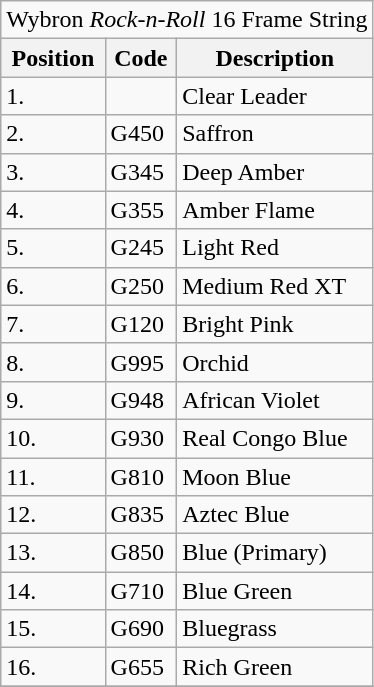<table align="centre" class="wikitable">
<tr>
<td colspan="3" align="center">Wybron <em>Rock-n-Roll</em> 16 Frame String</td>
</tr>
<tr>
<th>Position</th>
<th>Code</th>
<th>Description</th>
</tr>
<tr>
<td>1.</td>
<td></td>
<td>Clear Leader</td>
</tr>
<tr>
<td>2.</td>
<td>G450</td>
<td>Saffron</td>
</tr>
<tr>
<td>3.</td>
<td>G345</td>
<td>Deep Amber</td>
</tr>
<tr>
<td>4.</td>
<td>G355</td>
<td>Amber Flame</td>
</tr>
<tr>
<td>5.</td>
<td>G245</td>
<td>Light Red</td>
</tr>
<tr>
<td>6.</td>
<td>G250</td>
<td>Medium Red XT</td>
</tr>
<tr>
<td>7.</td>
<td>G120</td>
<td>Bright Pink</td>
</tr>
<tr>
<td>8.</td>
<td>G995</td>
<td>Orchid</td>
</tr>
<tr>
<td>9.</td>
<td>G948</td>
<td>African Violet</td>
</tr>
<tr>
<td>10.</td>
<td>G930</td>
<td>Real Congo Blue</td>
</tr>
<tr>
<td>11.</td>
<td>G810</td>
<td>Moon Blue</td>
</tr>
<tr>
<td>12.</td>
<td>G835</td>
<td>Aztec Blue</td>
</tr>
<tr>
<td>13.</td>
<td>G850</td>
<td>Blue (Primary)</td>
</tr>
<tr>
<td>14.</td>
<td>G710</td>
<td>Blue Green</td>
</tr>
<tr>
<td>15.</td>
<td>G690</td>
<td>Bluegrass</td>
</tr>
<tr>
<td>16.</td>
<td>G655</td>
<td>Rich Green</td>
</tr>
<tr>
</tr>
</table>
